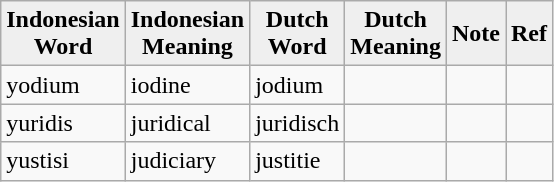<table class="wikitable">
<tr>
<th style="background:#efefef;">Indonesian <br>Word</th>
<th style="background:#efefef;">Indonesian <br>Meaning</th>
<th style="background:#efefef;">Dutch <br>Word</th>
<th style="background:#efefef;">Dutch <br>Meaning</th>
<th style="background:#efefef;">Note</th>
<th style="background:#efefef;">Ref</th>
</tr>
<tr>
<td>yodium</td>
<td>iodine</td>
<td>jodium</td>
<td></td>
<td></td>
<td></td>
</tr>
<tr>
<td>yuridis</td>
<td>juridical</td>
<td>juridisch</td>
<td></td>
<td></td>
<td></td>
</tr>
<tr>
<td>yustisi</td>
<td>judiciary</td>
<td>justitie</td>
<td></td>
<td></td>
<td></td>
</tr>
</table>
